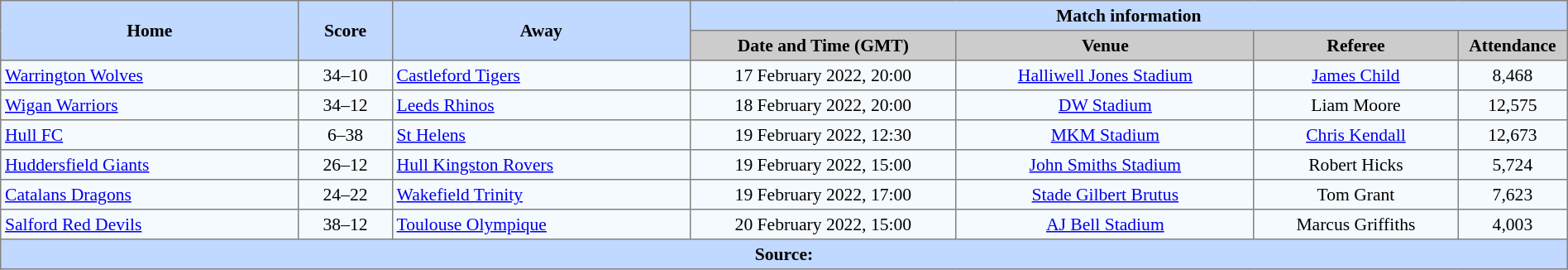<table border=1 style="border-collapse:collapse; font-size:90%; text-align:center;" cellpadding=3 cellspacing=0 width=100%>
<tr style="background:#C1D8ff;">
<th scope="col" rowspan=2 width=19%>Home</th>
<th scope="col" rowspan=2 width=6%>Score</th>
<th scope="col" rowspan=2 width=19%>Away</th>
<th colspan=4>Match information</th>
</tr>
<tr style="background:#CCCCCC;">
<th scope="col" width=17%>Date and Time (GMT)</th>
<th scope="col" width=19%>Venue</th>
<th scope="col" width=13%>Referee</th>
<th scope="col" width=7%>Attendance</th>
</tr>
<tr style="background:#F5FAFF;">
<td style="text-align:left;"> <a href='#'>Warrington Wolves</a></td>
<td>34–10</td>
<td style="text-align:left;"> <a href='#'>Castleford Tigers</a></td>
<td>17 February 2022, 20:00</td>
<td><a href='#'>Halliwell Jones Stadium</a></td>
<td><a href='#'>James Child</a></td>
<td>8,468</td>
</tr>
<tr style="background:#F5FAFF;">
<td style="text-align:left;"> <a href='#'>Wigan Warriors</a></td>
<td>34–12</td>
<td style="text-align:left;"> <a href='#'>Leeds Rhinos</a></td>
<td>18 February 2022, 20:00</td>
<td><a href='#'>DW Stadium</a></td>
<td>Liam Moore</td>
<td>12,575</td>
</tr>
<tr style="background:#F5FAFF;">
<td style="text-align:left;"> <a href='#'>Hull FC</a></td>
<td>6–38</td>
<td style="text-align:left;"> <a href='#'>St Helens</a></td>
<td>19 February 2022, 12:30</td>
<td><a href='#'>MKM Stadium</a></td>
<td><a href='#'>Chris Kendall</a></td>
<td>12,673</td>
</tr>
<tr style="background:#F5FAFF;">
<td style="text-align:left;"> <a href='#'>Huddersfield Giants</a></td>
<td>26–12</td>
<td style="text-align:left;"> <a href='#'>Hull Kingston Rovers</a></td>
<td>19 February 2022, 15:00</td>
<td><a href='#'>John Smiths Stadium</a></td>
<td>Robert Hicks</td>
<td>5,724</td>
</tr>
<tr style="background:#F5FAFF;">
<td style="text-align:left;"> <a href='#'>Catalans Dragons</a></td>
<td>24–22</td>
<td style="text-align:left;"> <a href='#'>Wakefield Trinity</a></td>
<td>19 February 2022, 17:00</td>
<td><a href='#'>Stade Gilbert Brutus</a></td>
<td>Tom Grant</td>
<td>7,623</td>
</tr>
<tr style="background:#F5FAFF;">
<td style="text-align:left;"> <a href='#'>Salford Red Devils</a></td>
<td>38–12</td>
<td style="text-align:left;"> <a href='#'>Toulouse Olympique</a></td>
<td>20 February 2022, 15:00</td>
<td><a href='#'>AJ Bell Stadium</a></td>
<td>Marcus Griffiths</td>
<td>4,003</td>
</tr>
<tr style="background:#c1d8ff;">
<th colspan=7>Source:</th>
</tr>
</table>
